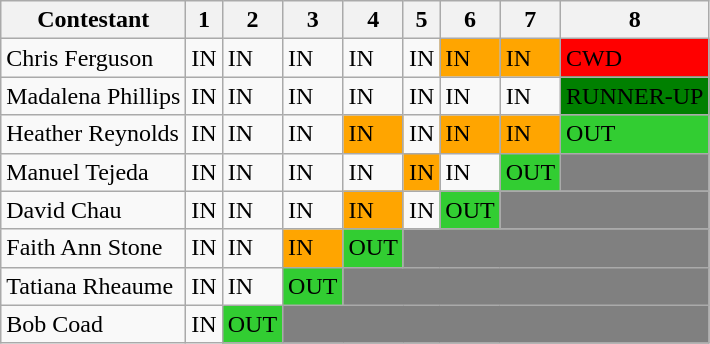<table class="wikitable">
<tr>
<th>Contestant</th>
<th>1</th>
<th>2</th>
<th>3</th>
<th>4</th>
<th>5</th>
<th>6</th>
<th>7</th>
<th>8</th>
</tr>
<tr>
<td>Chris Ferguson</td>
<td>IN</td>
<td>IN</td>
<td>IN</td>
<td>IN</td>
<td>IN</td>
<td style="background-color:orange">IN</td>
<td style="background-color:orange">IN</td>
<td style="background-color:red">CWD</td>
</tr>
<tr>
<td>Madalena Phillips</td>
<td>IN</td>
<td>IN</td>
<td>IN</td>
<td>IN</td>
<td>IN</td>
<td>IN</td>
<td>IN</td>
<td style="background-color:green">RUNNER-UP</td>
</tr>
<tr>
<td>Heather Reynolds</td>
<td>IN</td>
<td>IN</td>
<td>IN</td>
<td style="background-color:orange">IN</td>
<td>IN</td>
<td style="background-color:orange">IN</td>
<td style="background-color:orange">IN</td>
<td style="background-color:limegreen">OUT</td>
</tr>
<tr>
<td>Manuel Tejeda</td>
<td>IN</td>
<td>IN</td>
<td>IN</td>
<td>IN</td>
<td style="background-color:orange">IN</td>
<td>IN</td>
<td style="background-color:limegreen">OUT</td>
<td style="background-color:gray" colspan="1"></td>
</tr>
<tr>
<td>David Chau</td>
<td>IN</td>
<td>IN</td>
<td>IN</td>
<td style="background-color:orange">IN</td>
<td>IN</td>
<td style="background-color:limegreen">OUT</td>
<td style="background-color:gray" colspan="2"></td>
</tr>
<tr>
<td>Faith Ann Stone</td>
<td>IN</td>
<td>IN</td>
<td style="background-color:orange">IN</td>
<td style="background-color:limegreen">OUT</td>
<td style="background-color:gray" colspan="4"></td>
</tr>
<tr>
<td>Tatiana Rheaume</td>
<td>IN</td>
<td>IN</td>
<td style="background-color:limegreen">OUT</td>
<td style="background-color:gray" colspan="5"></td>
</tr>
<tr>
<td>Bob Coad</td>
<td>IN</td>
<td style="background-color:limegreen">OUT</td>
<td style="background-color:gray" colspan="6"></td>
</tr>
</table>
